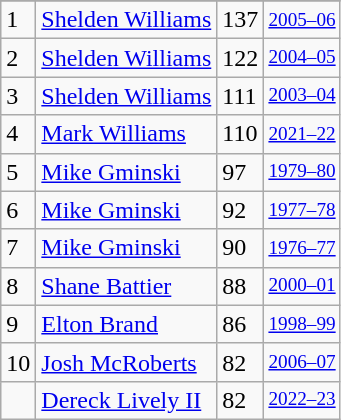<table class="wikitable">
<tr>
</tr>
<tr>
<td>1</td>
<td><a href='#'>Shelden Williams</a></td>
<td>137</td>
<td style="font-size:80%;"><a href='#'>2005–06</a></td>
</tr>
<tr>
<td>2</td>
<td><a href='#'>Shelden Williams</a></td>
<td>122</td>
<td style="font-size:80%;"><a href='#'>2004–05</a></td>
</tr>
<tr>
<td>3</td>
<td><a href='#'>Shelden Williams</a></td>
<td>111</td>
<td style="font-size:80%;"><a href='#'>2003–04</a></td>
</tr>
<tr>
<td>4</td>
<td><a href='#'>Mark Williams</a></td>
<td>110</td>
<td style="font-size:80%;"><a href='#'>2021–22</a></td>
</tr>
<tr>
<td>5</td>
<td><a href='#'>Mike Gminski</a></td>
<td>97</td>
<td style="font-size:80%;"><a href='#'>1979–80</a></td>
</tr>
<tr>
<td>6</td>
<td><a href='#'>Mike Gminski</a></td>
<td>92</td>
<td style="font-size:80%;"><a href='#'>1977–78</a></td>
</tr>
<tr>
<td>7</td>
<td><a href='#'>Mike Gminski</a></td>
<td>90</td>
<td style="font-size:80%;"><a href='#'>1976–77</a></td>
</tr>
<tr>
<td>8</td>
<td><a href='#'>Shane Battier</a></td>
<td>88</td>
<td style="font-size:80%;"><a href='#'>2000–01</a></td>
</tr>
<tr>
<td>9</td>
<td><a href='#'>Elton Brand</a></td>
<td>86</td>
<td style="font-size:80%;"><a href='#'>1998–99</a></td>
</tr>
<tr>
<td>10</td>
<td><a href='#'>Josh McRoberts</a></td>
<td>82</td>
<td style="font-size:80%;"><a href='#'>2006–07</a></td>
</tr>
<tr>
<td></td>
<td><a href='#'>Dereck Lively II</a></td>
<td>82</td>
<td style="font-size:80%;"><a href='#'>2022–23</a></td>
</tr>
</table>
